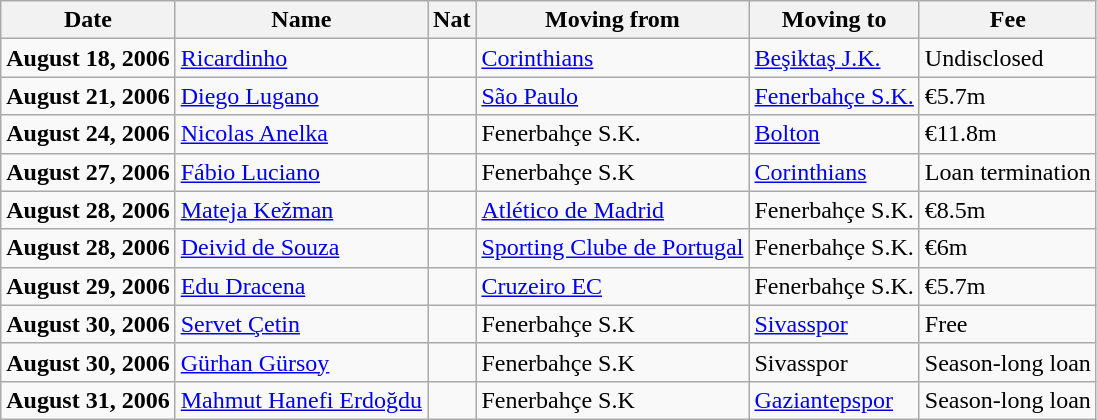<table class="wikitable">
<tr>
<th>Date</th>
<th>Name</th>
<th>Nat</th>
<th>Moving from</th>
<th>Moving to</th>
<th>Fee</th>
</tr>
<tr>
<td><strong>August 18, 2006</strong></td>
<td><a href='#'>Ricardinho</a></td>
<td></td>
<td><a href='#'>Corinthians</a></td>
<td><a href='#'>Beşiktaş J.K.</a></td>
<td>Undisclosed</td>
</tr>
<tr>
<td><strong>August 21, 2006</strong></td>
<td><a href='#'>Diego Lugano</a></td>
<td></td>
<td><a href='#'>São Paulo</a></td>
<td><a href='#'>Fenerbahçe S.K.</a></td>
<td>€5.7m</td>
</tr>
<tr>
<td><strong>August 24, 2006</strong></td>
<td><a href='#'>Nicolas Anelka</a></td>
<td></td>
<td>Fenerbahçe S.K.</td>
<td><a href='#'>Bolton</a></td>
<td>€11.8m</td>
</tr>
<tr>
<td><strong>August 27, 2006</strong></td>
<td><a href='#'>Fábio Luciano</a></td>
<td></td>
<td>Fenerbahçe S.K</td>
<td><a href='#'>Corinthians</a></td>
<td>Loan termination</td>
</tr>
<tr>
<td><strong>August 28, 2006</strong></td>
<td><a href='#'>Mateja Kežman</a></td>
<td></td>
<td><a href='#'>Atlético de Madrid</a></td>
<td>Fenerbahçe S.K.</td>
<td>€8.5m</td>
</tr>
<tr>
<td><strong>August 28, 2006</strong></td>
<td><a href='#'>Deivid de Souza</a></td>
<td></td>
<td><a href='#'>Sporting Clube de Portugal</a></td>
<td>Fenerbahçe S.K.</td>
<td>€6m</td>
</tr>
<tr>
<td><strong>August 29, 2006</strong></td>
<td><a href='#'>Edu Dracena</a></td>
<td></td>
<td><a href='#'>Cruzeiro EC</a></td>
<td>Fenerbahçe S.K.</td>
<td>€5.7m</td>
</tr>
<tr>
<td><strong>August 30, 2006</strong></td>
<td><a href='#'>Servet Çetin</a></td>
<td></td>
<td>Fenerbahçe S.K</td>
<td><a href='#'>Sivasspor</a></td>
<td>Free</td>
</tr>
<tr>
<td><strong>August 30, 2006</strong></td>
<td><a href='#'>Gürhan Gürsoy</a></td>
<td></td>
<td>Fenerbahçe S.K</td>
<td>Sivasspor</td>
<td>Season-long loan</td>
</tr>
<tr>
<td><strong>August 31, 2006</strong></td>
<td><a href='#'>Mahmut Hanefi Erdoğdu</a></td>
<td></td>
<td>Fenerbahçe S.K</td>
<td><a href='#'>Gaziantepspor</a></td>
<td>Season-long loan</td>
</tr>
</table>
